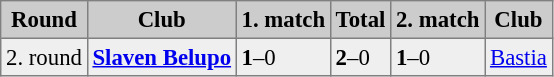<table bgcolor="#f7f8ff" cellpadding="3" cellspacing="0" border="1" style="font-size: 95%; border: gray solid 1px; border-collapse: collapse;">
<tr bgcolor="#CCCCCC">
<th>Round</th>
<th>Club</th>
<th>1. match</th>
<th>Total</th>
<th>2. match</th>
<th>Club</th>
</tr>
<tr bgcolor="#EFEFEF">
<td>2. round</td>
<td><strong> <a href='#'>Slaven Belupo</a></strong></td>
<td><strong>1</strong>–0</td>
<td><strong>2</strong>–0</td>
<td><strong>1</strong>–0</td>
<td><a href='#'>Bastia</a></td>
</tr>
</table>
